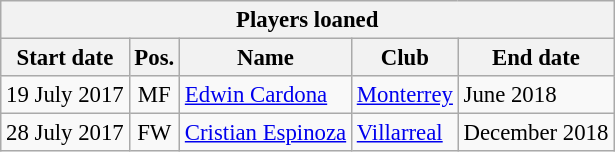<table class="wikitable" style="font-size:95%;">
<tr>
<th colspan="6">Players loaned</th>
</tr>
<tr>
<th>Start date</th>
<th>Pos.</th>
<th>Name</th>
<th>Club</th>
<th>End date</th>
</tr>
<tr>
<td>19 July 2017</td>
<td align="center">MF</td>
<td> <a href='#'>Edwin Cardona</a></td>
<td> <a href='#'>Monterrey</a></td>
<td>June 2018</td>
</tr>
<tr>
<td>28 July 2017</td>
<td align="center">FW</td>
<td> <a href='#'>Cristian Espinoza</a></td>
<td> <a href='#'>Villarreal</a></td>
<td>December 2018</td>
</tr>
</table>
